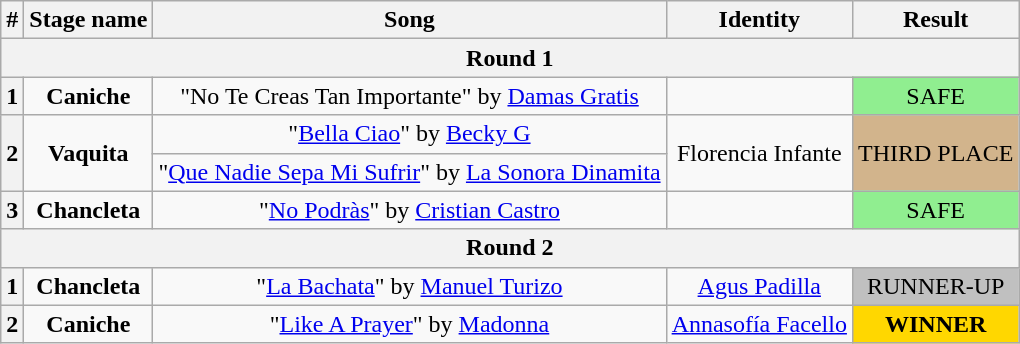<table class="wikitable plainrowheaders" style="text-align: center;">
<tr>
<th>#</th>
<th>Stage name</th>
<th>Song</th>
<th>Identity</th>
<th>Result</th>
</tr>
<tr>
<th colspan=5>Round 1</th>
</tr>
<tr>
<th><strong>1</strong></th>
<td><strong>Caniche</strong></td>
<td>"No Te Creas Tan Importante" by <a href='#'>Damas Gratis</a></td>
<td></td>
<td bgcolor=lightgreen>SAFE</td>
</tr>
<tr>
<th rowspan="2"><strong>2</strong></th>
<td rowspan="2"><strong>Vaquita</strong></td>
<td>"<a href='#'>Bella Ciao</a>" by <a href='#'>Becky G</a></td>
<td rowspan="2">Florencia Infante</td>
<td rowspan="2" bgcolor="tan">THIRD PLACE</td>
</tr>
<tr>
<td>"<a href='#'>Que Nadie Sepa Mi Sufrir</a>" by <a href='#'>La Sonora Dinamita</a></td>
</tr>
<tr>
<th><strong>3</strong></th>
<td><strong>Chancleta</strong></td>
<td>"<a href='#'>No Podràs</a>" by <a href='#'>Cristian Castro</a></td>
<td></td>
<td bgcolor=lightgreen>SAFE</td>
</tr>
<tr>
<th colspan=5>Round 2</th>
</tr>
<tr>
<th>1</th>
<td><strong>Chancleta</strong></td>
<td>"<a href='#'>La Bachata</a>" by <a href='#'>Manuel Turizo</a></td>
<td><a href='#'>Agus Padilla</a></td>
<td bgcolor=silver>RUNNER-UP</td>
</tr>
<tr>
<th>2</th>
<td><strong>Caniche</strong></td>
<td>"<a href='#'>Like A Prayer</a>" by <a href='#'>Madonna</a></td>
<td><a href='#'>Annasofía Facello</a></td>
<td bgcolor=gold><strong>WINNER</strong></td>
</tr>
</table>
